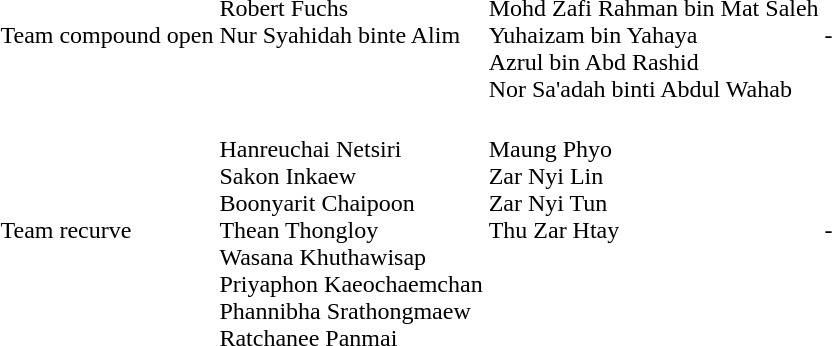<table>
<tr>
<td>Team compound open</td>
<td valign=top><br>Robert Fuchs<br>Nur Syahidah binte Alim</td>
<td><br>Mohd Zafi Rahman bin Mat Saleh<br>Yuhaizam bin Yahaya<br>Azrul bin Abd Rashid<br>Nor Sa'adah binti Abdul Wahab</td>
<td>-</td>
</tr>
<tr>
<td>Team recurve</td>
<td><br>Hanreuchai Netsiri<br>Sakon Inkaew<br>Boonyarit Chaipoon<br>Thean Thongloy<br>Wasana Khuthawisap<br>Priyaphon Kaeochaemchan<br>Phannibha Srathongmaew<br>Ratchanee Panmai</td>
<td valign=top><br>Maung Phyo<br>Zar Nyi Lin<br>Zar Nyi Tun<br>Thu Zar Htay</td>
<td>-</td>
</tr>
</table>
